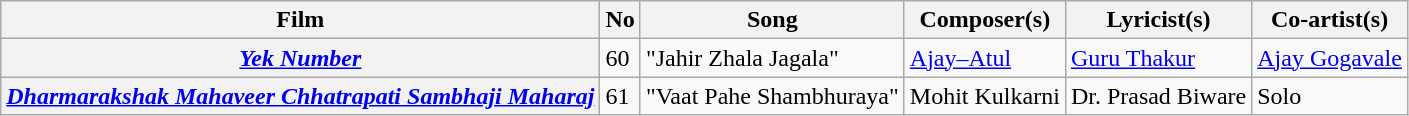<table class="wikitable">
<tr>
<th>Film</th>
<th>No</th>
<th>Song</th>
<th>Composer(s)</th>
<th>Lyricist(s)</th>
<th>Co-artist(s)</th>
</tr>
<tr>
<th><em><a href='#'>Yek Number</a></em></th>
<td>60</td>
<td>"Jahir Zhala Jagala"</td>
<td><a href='#'>Ajay–Atul</a></td>
<td><a href='#'>Guru Thakur</a></td>
<td><a href='#'>Ajay Gogavale</a></td>
</tr>
<tr>
<th><em><a href='#'> Dharmarakshak Mahaveer Chhatrapati Sambhaji Maharaj</a></em></th>
<td>61</td>
<td>"Vaat Pahe Shambhuraya"</td>
<td>Mohit Kulkarni</td>
<td>Dr. Prasad Biware</td>
<td>Solo</td>
</tr>
</table>
